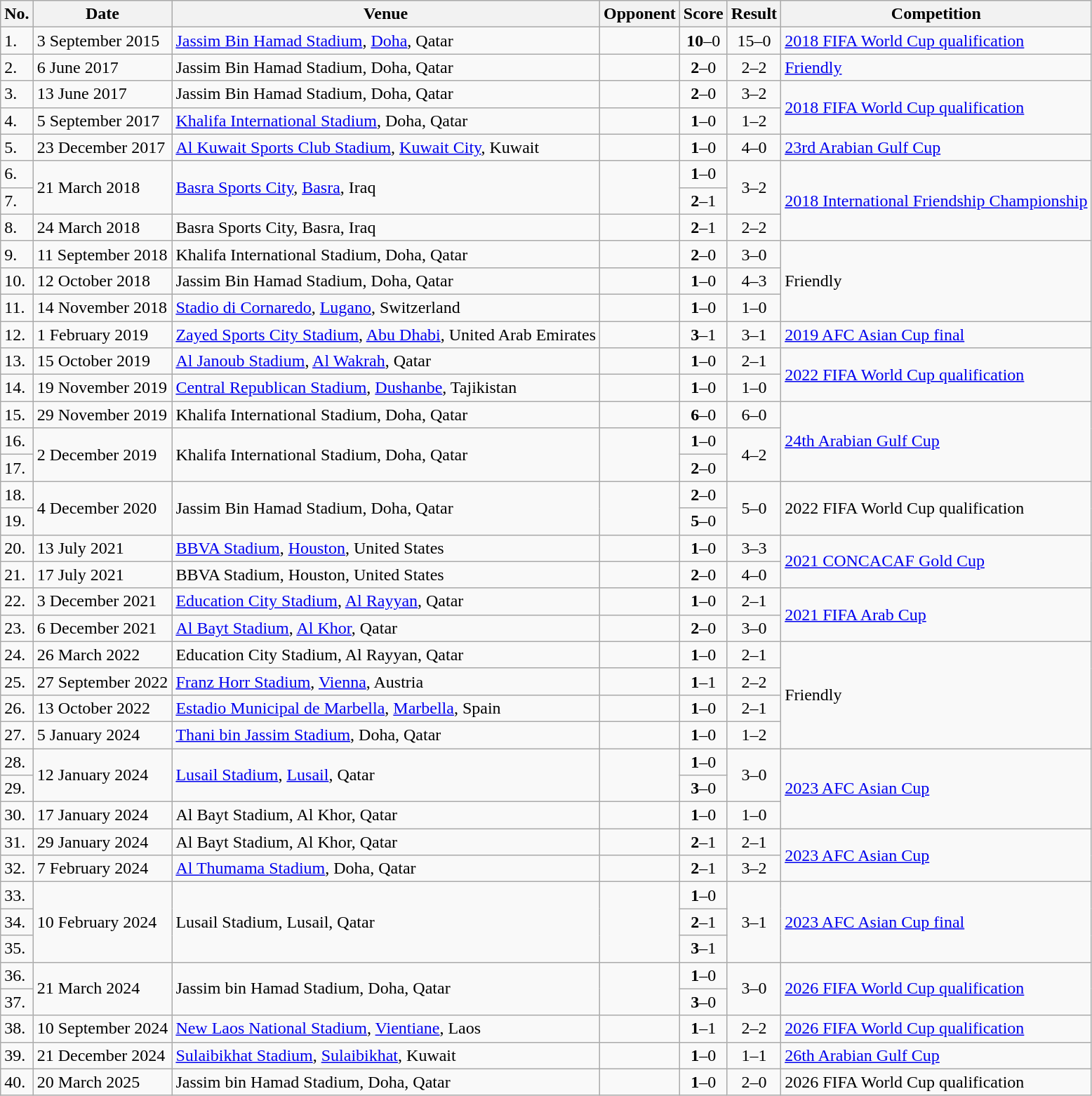<table class="wikitable plainrowheaders sortable">
<tr>
<th>No.</th>
<th>Date</th>
<th>Venue</th>
<th>Opponent</th>
<th>Score</th>
<th>Result</th>
<th>Competition</th>
</tr>
<tr>
<td>1.</td>
<td>3 September 2015</td>
<td><a href='#'>Jassim Bin Hamad Stadium</a>, <a href='#'>Doha</a>, Qatar</td>
<td></td>
<td align=center><strong>10</strong>–0</td>
<td align=center>15–0</td>
<td><a href='#'>2018 FIFA World Cup qualification</a></td>
</tr>
<tr>
<td>2.</td>
<td>6 June 2017</td>
<td>Jassim Bin Hamad Stadium, Doha, Qatar</td>
<td></td>
<td align=center><strong>2</strong>–0</td>
<td align=center>2–2</td>
<td><a href='#'>Friendly</a></td>
</tr>
<tr>
<td>3.</td>
<td>13 June 2017</td>
<td>Jassim Bin Hamad Stadium, Doha, Qatar</td>
<td></td>
<td align=center><strong>2</strong>–0</td>
<td align=center>3–2</td>
<td rowspan=2><a href='#'>2018 FIFA World Cup qualification</a></td>
</tr>
<tr>
<td>4.</td>
<td>5 September 2017</td>
<td><a href='#'>Khalifa International Stadium</a>, Doha, Qatar</td>
<td></td>
<td align=center><strong>1</strong>–0</td>
<td align=center>1–2</td>
</tr>
<tr>
<td>5.</td>
<td>23 December 2017</td>
<td><a href='#'>Al Kuwait Sports Club Stadium</a>, <a href='#'>Kuwait City</a>, Kuwait</td>
<td></td>
<td align=center><strong>1</strong>–0</td>
<td align=center>4–0</td>
<td><a href='#'>23rd Arabian Gulf Cup</a></td>
</tr>
<tr>
<td>6.</td>
<td rowspan=2>21 March 2018</td>
<td rowspan=2><a href='#'>Basra Sports City</a>, <a href='#'>Basra</a>, Iraq</td>
<td rowspan=2></td>
<td align="center"><strong>1</strong>–0</td>
<td rowspan=2 align="center">3–2</td>
<td rowspan=3><a href='#'>2018 International Friendship Championship</a></td>
</tr>
<tr>
<td>7.</td>
<td align="center"><strong>2</strong>–1</td>
</tr>
<tr>
<td>8.</td>
<td>24 March 2018</td>
<td>Basra Sports City, Basra, Iraq</td>
<td></td>
<td align=center><strong>2</strong>–1</td>
<td align=center>2–2</td>
</tr>
<tr>
<td>9.</td>
<td>11 September 2018</td>
<td>Khalifa International Stadium, Doha, Qatar</td>
<td></td>
<td align=center><strong>2</strong>–0</td>
<td align=center>3–0</td>
<td rowspan="3">Friendly</td>
</tr>
<tr>
<td>10.</td>
<td>12 October 2018</td>
<td>Jassim Bin Hamad Stadium, Doha, Qatar</td>
<td></td>
<td align=center><strong>1</strong>–0</td>
<td align=center>4–3</td>
</tr>
<tr>
<td>11.</td>
<td>14 November 2018</td>
<td><a href='#'>Stadio di Cornaredo</a>, <a href='#'>Lugano</a>, Switzerland</td>
<td></td>
<td align=center><strong>1</strong>–0</td>
<td align=center>1–0</td>
</tr>
<tr>
<td>12.</td>
<td>1 February 2019</td>
<td><a href='#'>Zayed Sports City Stadium</a>, <a href='#'>Abu Dhabi</a>, United Arab Emirates</td>
<td></td>
<td align="center"><strong>3</strong>–1</td>
<td align="center">3–1</td>
<td><a href='#'>2019 AFC Asian Cup final</a></td>
</tr>
<tr>
<td>13.</td>
<td>15 October 2019</td>
<td><a href='#'>Al Janoub Stadium</a>, <a href='#'>Al Wakrah</a>, Qatar</td>
<td></td>
<td align="center"><strong>1</strong>–0</td>
<td align="center">2–1</td>
<td rowspan="2"><a href='#'>2022 FIFA World Cup qualification</a></td>
</tr>
<tr>
<td>14.</td>
<td>19 November 2019</td>
<td><a href='#'>Central Republican Stadium</a>, <a href='#'>Dushanbe</a>, Tajikistan</td>
<td></td>
<td align="center"><strong>1</strong>–0</td>
<td align="center">1–0</td>
</tr>
<tr>
<td>15.</td>
<td>29 November 2019</td>
<td>Khalifa International Stadium, Doha, Qatar</td>
<td></td>
<td align="center"><strong>6</strong>–0</td>
<td align="center">6–0</td>
<td rowspan="3"><a href='#'>24th Arabian Gulf Cup</a></td>
</tr>
<tr>
<td>16.</td>
<td rowspan="2">2 December 2019</td>
<td rowspan="2">Khalifa International Stadium, Doha, Qatar</td>
<td rowspan="2"></td>
<td align="center"><strong>1</strong>–0</td>
<td rowspan="2" align="center">4–2</td>
</tr>
<tr>
<td>17.</td>
<td align="center"><strong>2</strong>–0</td>
</tr>
<tr>
<td>18.</td>
<td rowspan="2">4 December 2020</td>
<td rowspan="2">Jassim Bin Hamad Stadium, Doha, Qatar</td>
<td rowspan="2"></td>
<td align="center"><strong>2</strong>–0</td>
<td rowspan="2" align="center">5–0</td>
<td rowspan="2">2022 FIFA World Cup qualification</td>
</tr>
<tr>
<td>19.</td>
<td align="center"><strong>5</strong>–0</td>
</tr>
<tr>
<td>20.</td>
<td>13 July 2021</td>
<td><a href='#'>BBVA Stadium</a>, <a href='#'>Houston</a>, United States</td>
<td></td>
<td align="center"><strong>1</strong>–0</td>
<td align="center">3–3</td>
<td rowspan="2"><a href='#'>2021 CONCACAF Gold Cup</a></td>
</tr>
<tr>
<td>21.</td>
<td>17 July 2021</td>
<td>BBVA Stadium, Houston, United States</td>
<td></td>
<td align="center"><strong>2</strong>–0</td>
<td align="center">4–0</td>
</tr>
<tr>
<td>22.</td>
<td>3 December 2021</td>
<td><a href='#'>Education City Stadium</a>, <a href='#'>Al Rayyan</a>, Qatar</td>
<td></td>
<td align="center"><strong>1</strong>–0</td>
<td align="center">2–1</td>
<td rowspan="2"><a href='#'>2021 FIFA Arab Cup</a></td>
</tr>
<tr>
<td>23.</td>
<td>6 December 2021</td>
<td><a href='#'>Al Bayt Stadium</a>, <a href='#'>Al Khor</a>, Qatar</td>
<td></td>
<td align="center"><strong>2</strong>–0</td>
<td align="center">3–0</td>
</tr>
<tr>
<td>24.</td>
<td>26 March 2022</td>
<td>Education City Stadium, Al Rayyan, Qatar</td>
<td></td>
<td align="center"><strong>1</strong>–0</td>
<td align="center">2–1</td>
<td rowspan="4">Friendly</td>
</tr>
<tr>
<td>25.</td>
<td>27 September 2022</td>
<td><a href='#'>Franz Horr Stadium</a>, <a href='#'>Vienna</a>, Austria</td>
<td></td>
<td align="center"><strong>1</strong>–1</td>
<td align="center">2–2</td>
</tr>
<tr>
<td>26.</td>
<td>13 October 2022</td>
<td><a href='#'>Estadio Municipal de Marbella</a>, <a href='#'>Marbella</a>, Spain</td>
<td></td>
<td align="center"><strong>1</strong>–0</td>
<td align="center">2–1</td>
</tr>
<tr>
<td>27.</td>
<td>5 January 2024</td>
<td><a href='#'>Thani bin Jassim Stadium</a>, Doha, Qatar</td>
<td></td>
<td align="center"><strong>1</strong>–0</td>
<td align="center">1–2</td>
</tr>
<tr>
<td>28.</td>
<td rowspan="2">12 January 2024</td>
<td rowspan="2"><a href='#'>Lusail Stadium</a>, <a href='#'>Lusail</a>, Qatar</td>
<td rowspan="2"></td>
<td align="center"><strong>1</strong>–0</td>
<td align="center" rowspan="2">3–0</td>
<td rowspan="3"><a href='#'>2023 AFC Asian Cup</a></td>
</tr>
<tr>
<td>29.</td>
<td align="center"><strong>3</strong>–0</td>
</tr>
<tr>
<td>30.</td>
<td>17 January 2024</td>
<td>Al Bayt Stadium, Al Khor, Qatar</td>
<td></td>
<td align="center"><strong>1</strong>–0</td>
<td align="center">1–0</td>
</tr>
<tr>
<td>31.</td>
<td>29 January 2024</td>
<td>Al Bayt Stadium, Al Khor, Qatar</td>
<td></td>
<td align="center"><strong>2</strong>–1</td>
<td align="center">2–1</td>
<td rowspan="2"><a href='#'>2023 AFC Asian Cup</a></td>
</tr>
<tr>
<td>32.</td>
<td>7 February 2024</td>
<td><a href='#'>Al Thumama Stadium</a>, Doha, Qatar</td>
<td></td>
<td align="center"><strong>2</strong>–1</td>
<td align="center">3–2</td>
</tr>
<tr>
<td>33.</td>
<td rowspan="3">10 February 2024</td>
<td rowspan="3">Lusail Stadium, Lusail, Qatar</td>
<td rowspan="3"></td>
<td align="center"><strong>1</strong>–0</td>
<td align="center" rowspan="3">3–1</td>
<td rowspan="3"><a href='#'>2023 AFC Asian Cup final</a></td>
</tr>
<tr>
<td>34.</td>
<td align="center"><strong>2</strong>–1</td>
</tr>
<tr>
<td>35.</td>
<td align="center"><strong>3</strong>–1</td>
</tr>
<tr>
<td>36.</td>
<td rowspan="2">21 March 2024</td>
<td rowspan="2">Jassim bin Hamad Stadium, Doha, Qatar</td>
<td rowspan="2"></td>
<td align="center"><strong>1</strong>–0</td>
<td align="center" rowspan="2">3–0</td>
<td rowspan="2"><a href='#'>2026 FIFA World Cup qualification</a></td>
</tr>
<tr>
<td>37.</td>
<td align="center"><strong>3</strong>–0</td>
</tr>
<tr>
<td>38.</td>
<td>10 September 2024</td>
<td><a href='#'>New Laos National Stadium</a>, <a href='#'>Vientiane</a>, Laos</td>
<td></td>
<td align="center"><strong>1</strong>–1</td>
<td align="center">2–2</td>
<td><a href='#'>2026 FIFA World Cup qualification</a></td>
</tr>
<tr>
<td>39.</td>
<td>21 December 2024</td>
<td><a href='#'>Sulaibikhat Stadium</a>, <a href='#'>Sulaibikhat</a>, Kuwait</td>
<td></td>
<td align="center"><strong>1</strong>–0</td>
<td align="center">1–1</td>
<td><a href='#'>26th Arabian Gulf Cup</a></td>
</tr>
<tr>
<td>40.</td>
<td>20 March 2025</td>
<td>Jassim bin Hamad Stadium, Doha, Qatar</td>
<td></td>
<td align="center"><strong>1</strong>–0</td>
<td align="center">2–0</td>
<td>2026 FIFA World Cup qualification</td>
</tr>
</table>
